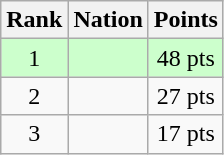<table class="wikitable sortable" style="text-align:center">
<tr>
<th>Rank</th>
<th>Nation</th>
<th>Points</th>
</tr>
<tr style="background-color:#ccffcc">
<td>1</td>
<td align=left></td>
<td>48 pts</td>
</tr>
<tr>
<td>2</td>
<td align=left></td>
<td>27 pts</td>
</tr>
<tr>
<td>3</td>
<td align=left></td>
<td>17 pts</td>
</tr>
</table>
